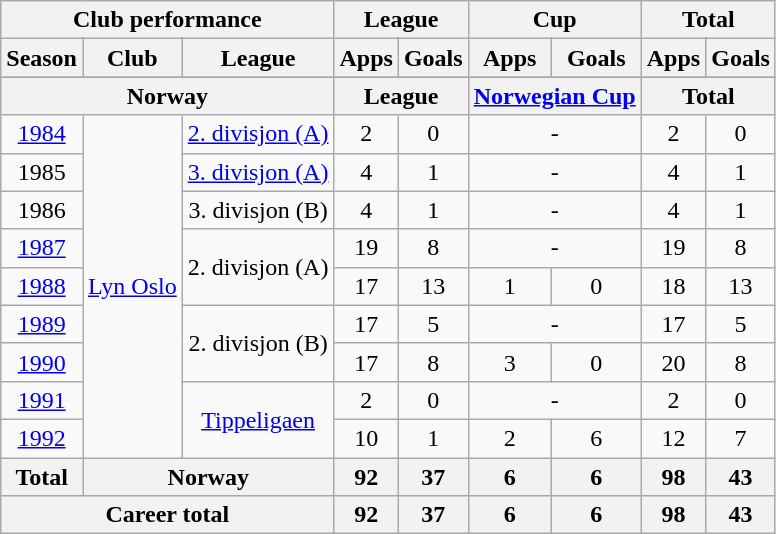<table class="wikitable" style="text-align:center">
<tr>
<th colspan=3>Club performance</th>
<th colspan=2>League</th>
<th colspan=2>Cup</th>
<th colspan=2>Total</th>
</tr>
<tr>
<th>Season</th>
<th>Club</th>
<th>League</th>
<th>Apps</th>
<th>Goals</th>
<th>Apps</th>
<th>Goals</th>
<th>Apps</th>
<th>Goals</th>
</tr>
<tr>
</tr>
<tr>
<th colspan=3>Norway</th>
<th colspan=2>League</th>
<th colspan=2><a href='#'>Norwegian Cup</a></th>
<th colspan=2>Total</th>
</tr>
<tr>
<td><a href='#'>1984</a></td>
<td rowspan="9"><a href='#'>Lyn Oslo</a></td>
<td><a href='#'>2. divisjon (A)</a></td>
<td>2</td>
<td>0</td>
<td colspan="2">-</td>
<td>2</td>
<td>0</td>
</tr>
<tr>
<td>1985</td>
<td><a href='#'>3. divisjon (A)</a></td>
<td>4</td>
<td>1</td>
<td colspan="2">-</td>
<td>4</td>
<td>1</td>
</tr>
<tr>
<td>1986</td>
<td>3. divisjon (B)</td>
<td>4</td>
<td>1</td>
<td colspan="2">-</td>
<td>4</td>
<td>1</td>
</tr>
<tr>
<td><a href='#'>1987</a></td>
<td rowspan="2">2. divisjon (A)</td>
<td>19</td>
<td>8</td>
<td colspan="2">-</td>
<td>19</td>
<td>8</td>
</tr>
<tr>
<td><a href='#'>1988</a></td>
<td>17</td>
<td>13</td>
<td>1</td>
<td>0</td>
<td>18</td>
<td>13</td>
</tr>
<tr>
<td><a href='#'>1989</a></td>
<td rowspan="2">2. divisjon (B)</td>
<td>17</td>
<td>5</td>
<td colspan="2">-</td>
<td>17</td>
<td>5</td>
</tr>
<tr>
<td><a href='#'>1990</a></td>
<td>17</td>
<td>8</td>
<td>3</td>
<td>0</td>
<td>20</td>
<td>8</td>
</tr>
<tr>
<td><a href='#'>1991</a></td>
<td rowspan="2"><a href='#'>Tippeligaen</a></td>
<td>2</td>
<td>0</td>
<td colspan="2">-</td>
<td>2</td>
<td>0</td>
</tr>
<tr>
<td><a href='#'>1992</a></td>
<td>10</td>
<td>1</td>
<td>2</td>
<td>6</td>
<td>12</td>
<td>7</td>
</tr>
<tr>
<th rowspan=1>Total</th>
<th colspan=2>Norway</th>
<th>92</th>
<th>37</th>
<th>6</th>
<th>6</th>
<th>98</th>
<th>43</th>
</tr>
<tr>
<th colspan=3>Career total</th>
<th>92</th>
<th>37</th>
<th>6</th>
<th>6</th>
<th>98</th>
<th>43</th>
</tr>
</table>
